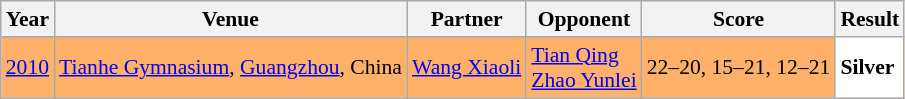<table class="sortable wikitable" style="font-size: 90%;">
<tr>
<th>Year</th>
<th>Venue</th>
<th>Partner</th>
<th>Opponent</th>
<th>Score</th>
<th>Result</th>
</tr>
<tr style="background:#FFB069">
<td align="center"><a href='#'>2010</a></td>
<td align="left"><a href='#'>Tianhe Gymnasium</a>, <a href='#'>Guangzhou</a>, China</td>
<td align="left"> <a href='#'>Wang Xiaoli</a></td>
<td align="left"> <a href='#'>Tian Qing</a><br> <a href='#'>Zhao Yunlei</a></td>
<td align="left">22–20, 15–21, 12–21</td>
<td style="text-align:left; background:white"> <strong>Silver</strong></td>
</tr>
</table>
